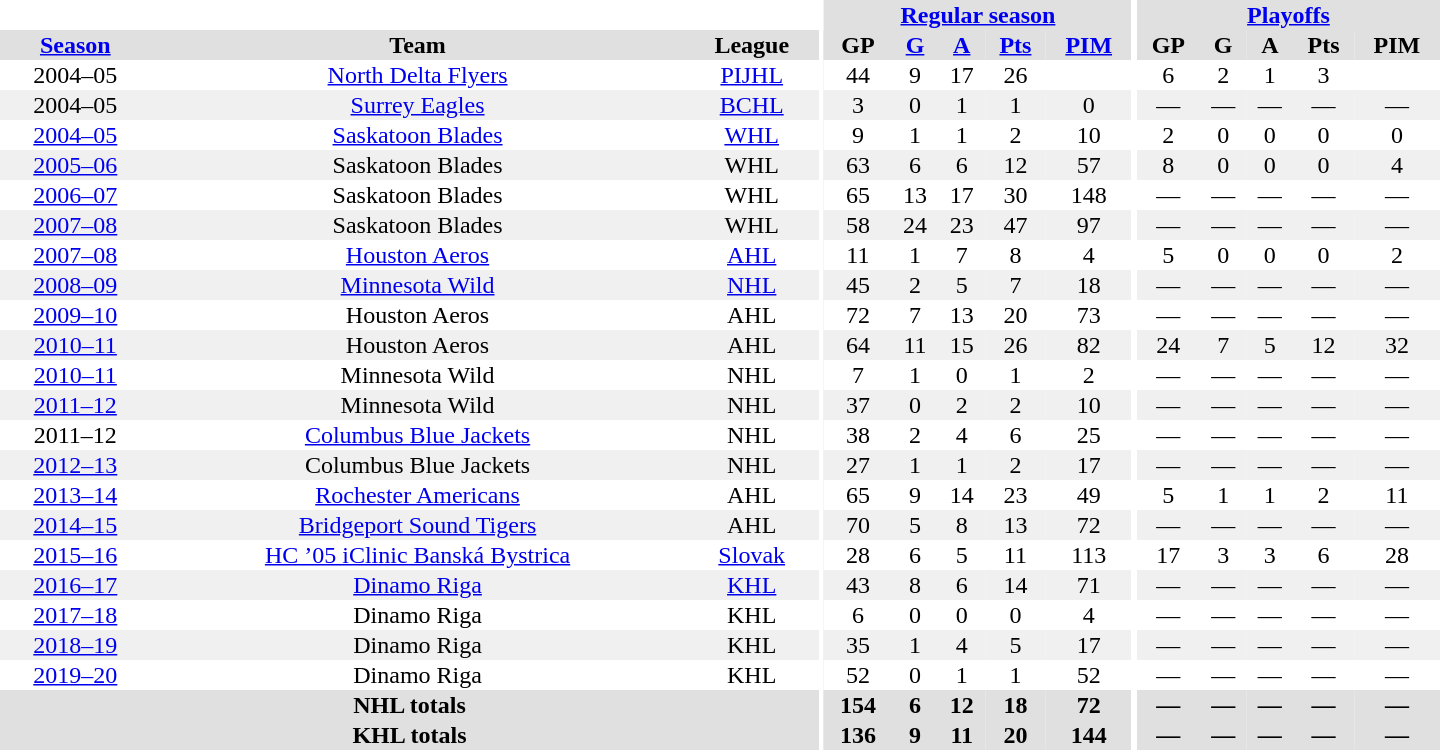<table border="0" cellpadding="1" cellspacing="0" style="text-align:center; width:60em">
<tr bgcolor="#e0e0e0">
<th colspan="3" bgcolor="#ffffff"></th>
<th rowspan="99" bgcolor="#ffffff"></th>
<th colspan="5"><a href='#'>Regular season</a></th>
<th rowspan="99" bgcolor="#ffffff"></th>
<th colspan="5"><a href='#'>Playoffs</a></th>
</tr>
<tr bgcolor="#e0e0e0">
<th><a href='#'>Season</a></th>
<th>Team</th>
<th>League</th>
<th>GP</th>
<th><a href='#'>G</a></th>
<th><a href='#'>A</a></th>
<th><a href='#'>Pts</a></th>
<th><a href='#'>PIM</a></th>
<th>GP</th>
<th>G</th>
<th>A</th>
<th>Pts</th>
<th>PIM</th>
</tr>
<tr>
<td>2004–05</td>
<td><a href='#'>North Delta Flyers</a></td>
<td><a href='#'>PIJHL</a></td>
<td>44</td>
<td>9</td>
<td>17</td>
<td>26</td>
<td></td>
<td>6</td>
<td>2</td>
<td>1</td>
<td>3</td>
<td></td>
</tr>
<tr bgcolor="#f0f0f0">
<td>2004–05</td>
<td><a href='#'>Surrey Eagles</a></td>
<td><a href='#'>BCHL</a></td>
<td>3</td>
<td>0</td>
<td>1</td>
<td>1</td>
<td>0</td>
<td>—</td>
<td>—</td>
<td>—</td>
<td>—</td>
<td>—</td>
</tr>
<tr>
<td><a href='#'>2004–05</a></td>
<td><a href='#'>Saskatoon Blades</a></td>
<td><a href='#'>WHL</a></td>
<td>9</td>
<td>1</td>
<td>1</td>
<td>2</td>
<td>10</td>
<td>2</td>
<td>0</td>
<td>0</td>
<td>0</td>
<td>0</td>
</tr>
<tr bgcolor="#f0f0f0">
<td><a href='#'>2005–06</a></td>
<td>Saskatoon Blades</td>
<td>WHL</td>
<td>63</td>
<td>6</td>
<td>6</td>
<td>12</td>
<td>57</td>
<td>8</td>
<td>0</td>
<td>0</td>
<td>0</td>
<td>4</td>
</tr>
<tr>
<td><a href='#'>2006–07</a></td>
<td>Saskatoon Blades</td>
<td>WHL</td>
<td>65</td>
<td>13</td>
<td>17</td>
<td>30</td>
<td>148</td>
<td>—</td>
<td>—</td>
<td>—</td>
<td>—</td>
<td>—</td>
</tr>
<tr bgcolor="#f0f0f0">
<td><a href='#'>2007–08</a></td>
<td>Saskatoon Blades</td>
<td>WHL</td>
<td>58</td>
<td>24</td>
<td>23</td>
<td>47</td>
<td>97</td>
<td>—</td>
<td>—</td>
<td>—</td>
<td>—</td>
<td>—</td>
</tr>
<tr>
<td><a href='#'>2007–08</a></td>
<td><a href='#'>Houston Aeros</a></td>
<td><a href='#'>AHL</a></td>
<td>11</td>
<td>1</td>
<td>7</td>
<td>8</td>
<td>4</td>
<td>5</td>
<td>0</td>
<td>0</td>
<td>0</td>
<td>2</td>
</tr>
<tr bgcolor="#f0f0f0">
<td><a href='#'>2008–09</a></td>
<td><a href='#'>Minnesota Wild</a></td>
<td><a href='#'>NHL</a></td>
<td>45</td>
<td>2</td>
<td>5</td>
<td>7</td>
<td>18</td>
<td>—</td>
<td>—</td>
<td>—</td>
<td>—</td>
<td>—</td>
</tr>
<tr>
<td><a href='#'>2009–10</a></td>
<td>Houston Aeros</td>
<td>AHL</td>
<td>72</td>
<td>7</td>
<td>13</td>
<td>20</td>
<td>73</td>
<td>—</td>
<td>—</td>
<td>—</td>
<td>—</td>
<td>—</td>
</tr>
<tr bgcolor="#f0f0f0">
<td><a href='#'>2010–11</a></td>
<td>Houston Aeros</td>
<td>AHL</td>
<td>64</td>
<td>11</td>
<td>15</td>
<td>26</td>
<td>82</td>
<td>24</td>
<td>7</td>
<td>5</td>
<td>12</td>
<td>32</td>
</tr>
<tr>
<td><a href='#'>2010–11</a></td>
<td>Minnesota Wild</td>
<td>NHL</td>
<td>7</td>
<td>1</td>
<td>0</td>
<td>1</td>
<td>2</td>
<td>—</td>
<td>—</td>
<td>—</td>
<td>—</td>
<td>—</td>
</tr>
<tr bgcolor="#f0f0f0">
<td><a href='#'>2011–12</a></td>
<td>Minnesota Wild</td>
<td>NHL</td>
<td>37</td>
<td>0</td>
<td>2</td>
<td>2</td>
<td>10</td>
<td>—</td>
<td>—</td>
<td>—</td>
<td>—</td>
<td>—</td>
</tr>
<tr>
<td>2011–12</td>
<td><a href='#'>Columbus Blue Jackets</a></td>
<td>NHL</td>
<td>38</td>
<td>2</td>
<td>4</td>
<td>6</td>
<td>25</td>
<td>—</td>
<td>—</td>
<td>—</td>
<td>—</td>
<td>—</td>
</tr>
<tr bgcolor="#f0f0f0">
<td><a href='#'>2012–13</a></td>
<td>Columbus Blue Jackets</td>
<td>NHL</td>
<td>27</td>
<td>1</td>
<td>1</td>
<td>2</td>
<td>17</td>
<td>—</td>
<td>—</td>
<td>—</td>
<td>—</td>
<td>—</td>
</tr>
<tr>
<td><a href='#'>2013–14</a></td>
<td><a href='#'>Rochester Americans</a></td>
<td>AHL</td>
<td>65</td>
<td>9</td>
<td>14</td>
<td>23</td>
<td>49</td>
<td>5</td>
<td>1</td>
<td>1</td>
<td>2</td>
<td>11</td>
</tr>
<tr bgcolor="#f0f0f0">
<td><a href='#'>2014–15</a></td>
<td><a href='#'>Bridgeport Sound Tigers</a></td>
<td>AHL</td>
<td>70</td>
<td>5</td>
<td>8</td>
<td>13</td>
<td>72</td>
<td>—</td>
<td>—</td>
<td>—</td>
<td>—</td>
<td>—</td>
</tr>
<tr>
<td><a href='#'>2015–16</a></td>
<td><a href='#'>HC ’05 iClinic Banská Bystrica</a></td>
<td><a href='#'>Slovak</a></td>
<td>28</td>
<td>6</td>
<td>5</td>
<td>11</td>
<td>113</td>
<td>17</td>
<td>3</td>
<td>3</td>
<td>6</td>
<td>28</td>
</tr>
<tr bgcolor="#f0f0f0">
<td><a href='#'>2016–17</a></td>
<td><a href='#'>Dinamo Riga</a></td>
<td><a href='#'>KHL</a></td>
<td>43</td>
<td>8</td>
<td>6</td>
<td>14</td>
<td>71</td>
<td>—</td>
<td>—</td>
<td>—</td>
<td>—</td>
<td>—</td>
</tr>
<tr>
<td><a href='#'>2017–18</a></td>
<td>Dinamo Riga</td>
<td>KHL</td>
<td>6</td>
<td>0</td>
<td>0</td>
<td>0</td>
<td>4</td>
<td>—</td>
<td>—</td>
<td>—</td>
<td>—</td>
<td>—</td>
</tr>
<tr bgcolor="#f0f0f0">
<td><a href='#'>2018–19</a></td>
<td>Dinamo Riga</td>
<td>KHL</td>
<td>35</td>
<td>1</td>
<td>4</td>
<td>5</td>
<td>17</td>
<td>—</td>
<td>—</td>
<td>—</td>
<td>—</td>
<td>—</td>
</tr>
<tr>
<td><a href='#'>2019–20</a></td>
<td>Dinamo Riga</td>
<td>KHL</td>
<td>52</td>
<td>0</td>
<td>1</td>
<td>1</td>
<td>52</td>
<td>—</td>
<td>—</td>
<td>—</td>
<td>—</td>
<td>—</td>
</tr>
<tr bgcolor="#e0e0e0">
<th colspan="3">NHL totals</th>
<th>154</th>
<th>6</th>
<th>12</th>
<th>18</th>
<th>72</th>
<th>—</th>
<th>—</th>
<th>—</th>
<th>—</th>
<th>—</th>
</tr>
<tr bgcolor="#e0e0e0">
<th colspan="3">KHL totals</th>
<th>136</th>
<th>9</th>
<th>11</th>
<th>20</th>
<th>144</th>
<th>—</th>
<th>—</th>
<th>—</th>
<th>—</th>
<th>—</th>
</tr>
</table>
